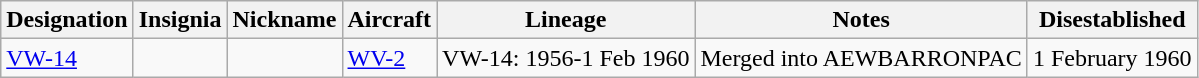<table class="wikitable">
<tr>
<th>Designation</th>
<th>Insignia</th>
<th>Nickname</th>
<th>Aircraft</th>
<th>Lineage</th>
<th>Notes</th>
<th>Disestablished</th>
</tr>
<tr>
<td><a href='#'>VW-14</a></td>
<td></td>
<td></td>
<td><a href='#'>WV-2</a></td>
<td style="white-space: nowrap;">VW-14: 1956-1 Feb 1960</td>
<td>Merged into AEWBARRONPAC</td>
<td>1 February 1960</td>
</tr>
</table>
